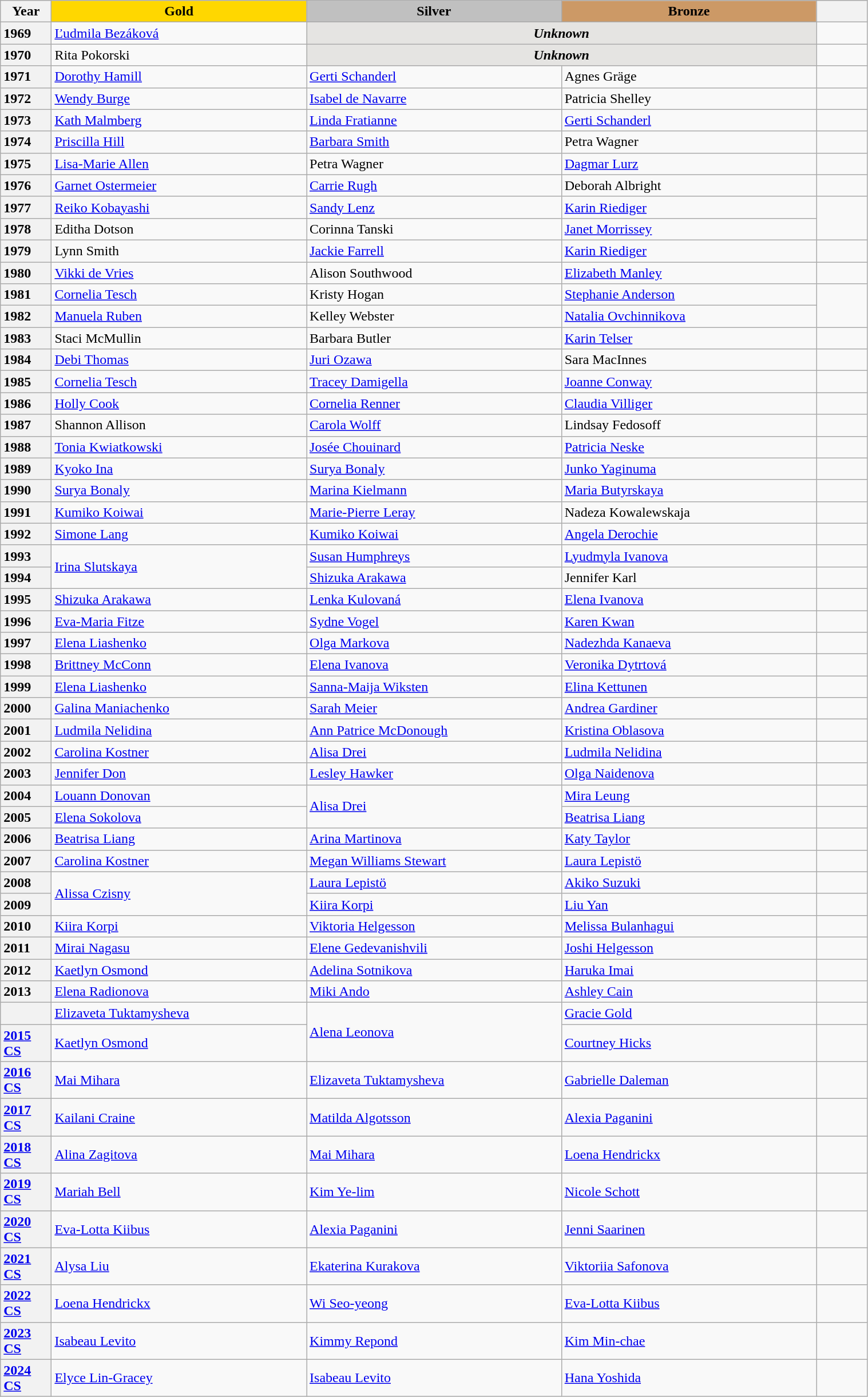<table class="wikitable unsortable" style="text-align:left; width:80%">
<tr>
<th scope="col" style="text-align:center; width:5%">Year</th>
<th scope="col" style="text-align:center; width:25%; background:gold">Gold</th>
<th scope="col" style="text-align:center; width:25%; background:silver">Silver</th>
<th scope="col" style="text-align:center; width:25%; background:#c96">Bronze</th>
<th scope="col" style="text-align:center; width:5%"></th>
</tr>
<tr>
<th scope="row" style="text-align:left">1969</th>
<td> <a href='#'>Ľudmila Bezáková</a></td>
<td colspan="2" align="center" bgcolor="e5e4e2"><strong><em>Unknown</em></strong></td>
<td></td>
</tr>
<tr>
<th scope="row" style="text-align:left">1970</th>
<td> Rita Pokorski</td>
<td colspan="2" align="center" bgcolor="e5e4e2"><strong><em>Unknown</em></strong></td>
</tr>
<tr>
<th scope="row" style="text-align:left">1971</th>
<td> <a href='#'>Dorothy Hamill</a></td>
<td> <a href='#'>Gerti Schanderl</a></td>
<td> Agnes Gräge</td>
<td></td>
</tr>
<tr>
<th scope="row" style="text-align:left">1972</th>
<td> <a href='#'>Wendy Burge</a></td>
<td> <a href='#'>Isabel de Navarre</a></td>
<td> Patricia Shelley</td>
<td></td>
</tr>
<tr>
<th scope="row" style="text-align:left">1973</th>
<td> <a href='#'>Kath Malmberg</a></td>
<td> <a href='#'>Linda Fratianne</a></td>
<td> <a href='#'>Gerti Schanderl</a></td>
<td></td>
</tr>
<tr>
<th scope="row" style="text-align:left">1974</th>
<td> <a href='#'>Priscilla Hill</a></td>
<td> <a href='#'>Barbara Smith</a></td>
<td> Petra Wagner</td>
<td></td>
</tr>
<tr>
<th scope="row" style="text-align:left">1975</th>
<td> <a href='#'>Lisa-Marie Allen</a></td>
<td> Petra Wagner</td>
<td> <a href='#'>Dagmar Lurz</a></td>
<td></td>
</tr>
<tr>
<th scope="row" style="text-align:left">1976</th>
<td> <a href='#'>Garnet Ostermeier</a></td>
<td> <a href='#'>Carrie Rugh</a></td>
<td> Deborah Albright</td>
<td></td>
</tr>
<tr>
<th scope="row" style="text-align:left">1977</th>
<td> <a href='#'>Reiko Kobayashi</a></td>
<td> <a href='#'>Sandy Lenz</a></td>
<td> <a href='#'>Karin Riediger</a></td>
<td rowspan="2"></td>
</tr>
<tr>
<th scope="row" style="text-align:left">1978</th>
<td> Editha Dotson</td>
<td> Corinna Tanski</td>
<td> <a href='#'>Janet Morrissey</a></td>
</tr>
<tr>
<th scope="row" style="text-align:left">1979</th>
<td> Lynn Smith</td>
<td> <a href='#'>Jackie Farrell</a></td>
<td> <a href='#'>Karin Riediger</a></td>
<td></td>
</tr>
<tr>
<th scope="row" style="text-align:left">1980</th>
<td> <a href='#'>Vikki de Vries</a></td>
<td> Alison Southwood</td>
<td> <a href='#'>Elizabeth Manley</a></td>
<td></td>
</tr>
<tr>
<th scope="row" style="text-align:left">1981</th>
<td> <a href='#'>Cornelia Tesch</a></td>
<td> Kristy Hogan</td>
<td> <a href='#'>Stephanie Anderson</a></td>
<td rowspan="2"></td>
</tr>
<tr>
<th scope="row" style="text-align:left">1982</th>
<td> <a href='#'>Manuela Ruben</a></td>
<td> Kelley Webster</td>
<td> <a href='#'>Natalia Ovchinnikova</a></td>
</tr>
<tr>
<th scope="row" style="text-align:left">1983</th>
<td> Staci McMullin</td>
<td> Barbara Butler</td>
<td> <a href='#'>Karin Telser</a></td>
<td></td>
</tr>
<tr>
<th scope="row" style="text-align:left">1984</th>
<td> <a href='#'>Debi Thomas</a></td>
<td> <a href='#'>Juri Ozawa</a></td>
<td> Sara MacInnes</td>
<td></td>
</tr>
<tr>
<th scope="row" style="text-align:left">1985</th>
<td> <a href='#'>Cornelia Tesch</a></td>
<td> <a href='#'>Tracey Damigella</a></td>
<td> <a href='#'>Joanne Conway</a></td>
<td></td>
</tr>
<tr>
<th scope="row" style="text-align:left">1986</th>
<td> <a href='#'>Holly Cook</a></td>
<td> <a href='#'>Cornelia Renner</a></td>
<td> <a href='#'>Claudia Villiger</a></td>
<td></td>
</tr>
<tr>
<th scope="row" style="text-align:left">1987</th>
<td> Shannon Allison</td>
<td> <a href='#'>Carola Wolff</a></td>
<td> Lindsay Fedosoff</td>
<td></td>
</tr>
<tr>
<th scope="row" style="text-align:left">1988</th>
<td> <a href='#'>Tonia Kwiatkowski</a></td>
<td> <a href='#'>Josée Chouinard</a></td>
<td> <a href='#'>Patricia Neske</a></td>
<td></td>
</tr>
<tr>
<th scope="row" style="text-align:left">1989</th>
<td> <a href='#'>Kyoko Ina</a></td>
<td> <a href='#'>Surya Bonaly</a></td>
<td> <a href='#'>Junko Yaginuma</a></td>
<td></td>
</tr>
<tr>
<th scope="row" style="text-align:left">1990</th>
<td> <a href='#'>Surya Bonaly</a></td>
<td> <a href='#'>Marina Kielmann</a></td>
<td> <a href='#'>Maria Butyrskaya</a></td>
<td></td>
</tr>
<tr>
<th scope="row" style="text-align:left">1991</th>
<td> <a href='#'>Kumiko Koiwai</a></td>
<td> <a href='#'>Marie-Pierre Leray</a></td>
<td> Nadeza Kowalewskaja</td>
<td></td>
</tr>
<tr>
<th scope="row" style="text-align:left">1992</th>
<td> <a href='#'>Simone Lang</a></td>
<td> <a href='#'>Kumiko Koiwai</a></td>
<td> <a href='#'>Angela Derochie</a></td>
<td></td>
</tr>
<tr>
<th scope="row" style="text-align:left">1993</th>
<td rowspan="2"> <a href='#'>Irina Slutskaya</a></td>
<td> <a href='#'>Susan Humphreys</a></td>
<td> <a href='#'>Lyudmyla Ivanova</a></td>
<td></td>
</tr>
<tr>
<th scope="row" style="text-align:left">1994</th>
<td> <a href='#'>Shizuka Arakawa</a></td>
<td> Jennifer Karl</td>
<td></td>
</tr>
<tr>
<th scope="row" style="text-align:left">1995</th>
<td> <a href='#'>Shizuka Arakawa</a></td>
<td> <a href='#'>Lenka Kulovaná</a></td>
<td> <a href='#'>Elena Ivanova</a></td>
<td></td>
</tr>
<tr>
<th scope="row" style="text-align:left">1996</th>
<td> <a href='#'>Eva-Maria Fitze</a></td>
<td> <a href='#'>Sydne Vogel</a></td>
<td> <a href='#'>Karen Kwan</a></td>
<td></td>
</tr>
<tr>
<th scope="row" style="text-align:left">1997</th>
<td> <a href='#'>Elena Liashenko</a></td>
<td> <a href='#'>Olga Markova</a></td>
<td> <a href='#'>Nadezhda Kanaeva</a></td>
<td></td>
</tr>
<tr>
<th scope="row" style="text-align:left">1998</th>
<td> <a href='#'>Brittney McConn</a></td>
<td> <a href='#'>Elena Ivanova</a></td>
<td> <a href='#'>Veronika Dytrtová</a></td>
<td></td>
</tr>
<tr>
<th scope="row" style="text-align:left">1999</th>
<td> <a href='#'>Elena Liashenko</a></td>
<td> <a href='#'>Sanna-Maija Wiksten</a></td>
<td> <a href='#'>Elina Kettunen</a></td>
<td></td>
</tr>
<tr>
<th scope="row" style="text-align:left">2000</th>
<td> <a href='#'>Galina Maniachenko</a></td>
<td> <a href='#'>Sarah Meier</a></td>
<td> <a href='#'>Andrea Gardiner</a></td>
<td></td>
</tr>
<tr>
<th scope="row" style="text-align:left">2001</th>
<td> <a href='#'>Ludmila Nelidina</a></td>
<td> <a href='#'>Ann Patrice McDonough</a></td>
<td> <a href='#'>Kristina Oblasova</a></td>
<td></td>
</tr>
<tr>
<th scope="row" style="text-align:left">2002</th>
<td> <a href='#'>Carolina Kostner</a></td>
<td> <a href='#'>Alisa Drei</a></td>
<td> <a href='#'>Ludmila Nelidina</a></td>
<td></td>
</tr>
<tr>
<th scope="row" style="text-align:left">2003</th>
<td> <a href='#'>Jennifer Don</a></td>
<td> <a href='#'>Lesley Hawker</a></td>
<td> <a href='#'>Olga Naidenova</a></td>
<td></td>
</tr>
<tr>
<th scope="row" style="text-align:left">2004</th>
<td> <a href='#'>Louann Donovan</a></td>
<td rowspan="2"> <a href='#'>Alisa Drei</a></td>
<td> <a href='#'>Mira Leung</a></td>
<td></td>
</tr>
<tr>
<th scope="row" style="text-align:left">2005</th>
<td> <a href='#'>Elena Sokolova</a></td>
<td> <a href='#'>Beatrisa Liang</a></td>
<td></td>
</tr>
<tr>
<th scope="row" style="text-align:left">2006</th>
<td> <a href='#'>Beatrisa Liang</a></td>
<td> <a href='#'>Arina Martinova</a></td>
<td> <a href='#'>Katy Taylor</a></td>
<td></td>
</tr>
<tr>
<th scope="row" style="text-align:left">2007</th>
<td> <a href='#'>Carolina Kostner</a></td>
<td> <a href='#'>Megan Williams Stewart</a></td>
<td> <a href='#'>Laura Lepistö</a></td>
<td></td>
</tr>
<tr>
<th scope="row" style="text-align:left">2008</th>
<td rowspan="2"> <a href='#'>Alissa Czisny</a></td>
<td> <a href='#'>Laura Lepistö</a></td>
<td> <a href='#'>Akiko Suzuki</a></td>
<td></td>
</tr>
<tr>
<th scope="row" style="text-align:left">2009</th>
<td> <a href='#'>Kiira Korpi</a></td>
<td> <a href='#'>Liu Yan</a></td>
<td></td>
</tr>
<tr>
<th scope="row" style="text-align:left">2010</th>
<td> <a href='#'>Kiira Korpi</a></td>
<td> <a href='#'>Viktoria Helgesson</a></td>
<td> <a href='#'>Melissa Bulanhagui</a></td>
<td></td>
</tr>
<tr>
<th scope="row" style="text-align:left">2011</th>
<td> <a href='#'>Mirai Nagasu</a></td>
<td> <a href='#'>Elene Gedevanishvili</a></td>
<td> <a href='#'>Joshi Helgesson</a></td>
<td></td>
</tr>
<tr>
<th scope="row" style="text-align:left">2012</th>
<td> <a href='#'>Kaetlyn Osmond</a></td>
<td> <a href='#'>Adelina Sotnikova</a></td>
<td> <a href='#'>Haruka Imai</a></td>
<td></td>
</tr>
<tr>
<th scope="row" style="text-align:left">2013</th>
<td> <a href='#'>Elena Radionova</a></td>
<td> <a href='#'>Miki Ando</a></td>
<td> <a href='#'>Ashley Cain</a></td>
<td></td>
</tr>
<tr>
<th scope="row" style="text-align:left"></th>
<td> <a href='#'>Elizaveta Tuktamysheva</a></td>
<td rowspan="2"> <a href='#'>Alena Leonova</a></td>
<td> <a href='#'>Gracie Gold</a></td>
<td></td>
</tr>
<tr>
<th scope="row" style="text-align:left"><a href='#'>2015 CS</a></th>
<td> <a href='#'>Kaetlyn Osmond</a></td>
<td> <a href='#'>Courtney Hicks</a></td>
<td></td>
</tr>
<tr>
<th scope="row" style="text-align:left"><a href='#'>2016 CS</a></th>
<td> <a href='#'>Mai Mihara</a></td>
<td> <a href='#'>Elizaveta Tuktamysheva</a></td>
<td> <a href='#'>Gabrielle Daleman</a></td>
<td></td>
</tr>
<tr>
<th scope="row" style="text-align:left"><a href='#'>2017 CS</a></th>
<td> <a href='#'>Kailani Craine</a></td>
<td> <a href='#'>Matilda Algotsson</a></td>
<td> <a href='#'>Alexia Paganini</a></td>
<td></td>
</tr>
<tr>
<th scope="row" style="text-align:left"><a href='#'>2018 CS</a></th>
<td> <a href='#'>Alina Zagitova</a></td>
<td> <a href='#'>Mai Mihara</a></td>
<td> <a href='#'>Loena Hendrickx</a></td>
<td></td>
</tr>
<tr>
<th scope="row" style="text-align:left"><a href='#'>2019 CS</a></th>
<td> <a href='#'>Mariah Bell</a></td>
<td> <a href='#'>Kim Ye-lim</a></td>
<td> <a href='#'>Nicole Schott</a></td>
<td></td>
</tr>
<tr>
<th scope="row" style="text-align:left"><a href='#'>2020 CS</a></th>
<td> <a href='#'>Eva-Lotta Kiibus</a></td>
<td> <a href='#'>Alexia Paganini</a></td>
<td> <a href='#'>Jenni Saarinen</a></td>
<td></td>
</tr>
<tr>
<th scope="row" style="text-align:left"><a href='#'>2021 CS</a></th>
<td> <a href='#'>Alysa Liu</a></td>
<td> <a href='#'>Ekaterina Kurakova</a></td>
<td> <a href='#'>Viktoriia Safonova</a></td>
<td></td>
</tr>
<tr>
<th scope="row" style="text-align:left"><a href='#'>2022 CS</a></th>
<td> <a href='#'>Loena Hendrickx</a></td>
<td> <a href='#'>Wi Seo-yeong</a></td>
<td> <a href='#'>Eva-Lotta Kiibus</a></td>
<td></td>
</tr>
<tr>
<th scope="row" style="text-align:left"><a href='#'>2023 CS</a></th>
<td> <a href='#'>Isabeau Levito</a></td>
<td> <a href='#'>Kimmy Repond</a></td>
<td> <a href='#'>Kim Min-chae</a></td>
<td></td>
</tr>
<tr>
<th scope="row" style="text-align:left"><a href='#'>2024 CS</a></th>
<td> <a href='#'>Elyce Lin-Gracey</a></td>
<td> <a href='#'>Isabeau Levito</a></td>
<td> <a href='#'>Hana Yoshida</a></td>
<td></td>
</tr>
</table>
